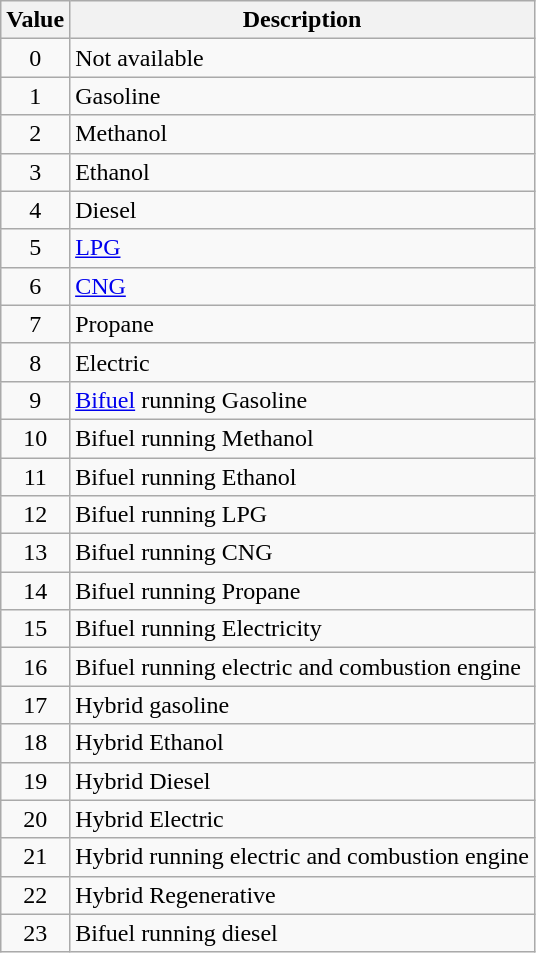<table class="wikitable">
<tr>
<th>Value</th>
<th>Description</th>
</tr>
<tr>
<td align="center">0</td>
<td>Not available</td>
</tr>
<tr>
<td align="center">1</td>
<td>Gasoline</td>
</tr>
<tr>
<td align="center">2</td>
<td>Methanol</td>
</tr>
<tr>
<td align="center">3</td>
<td>Ethanol</td>
</tr>
<tr>
<td align="center">4</td>
<td>Diesel</td>
</tr>
<tr>
<td align="center">5</td>
<td><a href='#'>LPG</a></td>
</tr>
<tr>
<td align="center">6</td>
<td><a href='#'>CNG</a></td>
</tr>
<tr>
<td align="center">7</td>
<td>Propane</td>
</tr>
<tr>
<td align="center">8</td>
<td>Electric</td>
</tr>
<tr>
<td align="center">9</td>
<td><a href='#'>Bifuel</a> running Gasoline</td>
</tr>
<tr>
<td align="center">10</td>
<td>Bifuel running Methanol</td>
</tr>
<tr>
<td align="center">11</td>
<td>Bifuel running Ethanol</td>
</tr>
<tr>
<td align="center">12</td>
<td>Bifuel running LPG</td>
</tr>
<tr>
<td align="center">13</td>
<td>Bifuel running CNG</td>
</tr>
<tr>
<td align="center">14</td>
<td>Bifuel running Propane</td>
</tr>
<tr>
<td align="center">15</td>
<td>Bifuel running Electricity</td>
</tr>
<tr>
<td align="center">16</td>
<td>Bifuel running electric and combustion engine</td>
</tr>
<tr>
<td align="center">17</td>
<td>Hybrid gasoline</td>
</tr>
<tr>
<td align="center">18</td>
<td>Hybrid Ethanol</td>
</tr>
<tr>
<td align="center">19</td>
<td>Hybrid Diesel</td>
</tr>
<tr>
<td align="center">20</td>
<td>Hybrid Electric</td>
</tr>
<tr>
<td align="center">21</td>
<td>Hybrid running electric and combustion engine</td>
</tr>
<tr>
<td align="center">22</td>
<td>Hybrid Regenerative</td>
</tr>
<tr>
<td align="center">23</td>
<td>Bifuel running diesel</td>
</tr>
</table>
